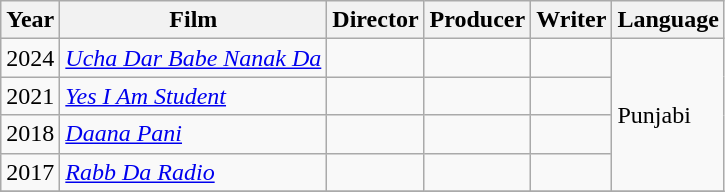<table class="wikitable sortable">
<tr>
<th>Year</th>
<th>Film</th>
<th>Director</th>
<th>Producer</th>
<th>Writer</th>
<th>Language</th>
</tr>
<tr>
<td>2024</td>
<td><em><a href='#'>Ucha Dar Babe Nanak Da</a></em></td>
<td></td>
<td></td>
<td></td>
<td rowspan="4">Punjabi</td>
</tr>
<tr>
<td>2021</td>
<td><em><a href='#'>Yes I Am Student</a></em></td>
<td></td>
<td></td>
<td></td>
</tr>
<tr>
<td>2018</td>
<td><em><a href='#'>Daana Pani</a></em></td>
<td></td>
<td></td>
<td></td>
</tr>
<tr>
<td>2017</td>
<td><em><a href='#'>Rabb Da Radio</a></em></td>
<td></td>
<td></td>
<td></td>
</tr>
<tr>
</tr>
</table>
